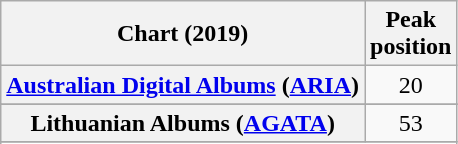<table class="wikitable sortable plainrowheaders" style="text-align:center">
<tr>
<th scope="col">Chart (2019)</th>
<th scope="col">Peak<br>position</th>
</tr>
<tr>
<th scope="row"><a href='#'>Australian Digital Albums</a> (<a href='#'>ARIA</a>)</th>
<td>20</td>
</tr>
<tr>
</tr>
<tr>
</tr>
<tr>
</tr>
<tr>
</tr>
<tr>
</tr>
<tr>
<th scope="row">Lithuanian Albums (<a href='#'>AGATA</a>)</th>
<td>53</td>
</tr>
<tr>
</tr>
<tr>
</tr>
<tr>
</tr>
<tr>
</tr>
</table>
